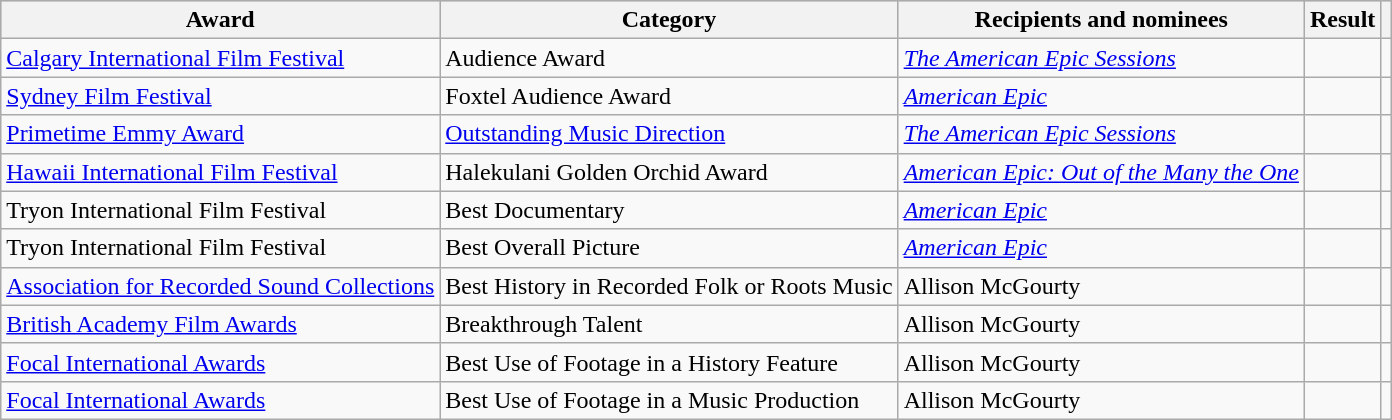<table class="wikitable">
<tr style="background:#ccc; text-align:center;">
<th>Award</th>
<th>Category</th>
<th>Recipients and nominees</th>
<th>Result</th>
<th></th>
</tr>
<tr>
<td><a href='#'>Calgary International Film Festival</a></td>
<td>Audience Award</td>
<td><em><a href='#'>The American Epic Sessions</a></em></td>
<td></td>
<td style="text-align:center;"></td>
</tr>
<tr>
<td><a href='#'>Sydney Film Festival</a></td>
<td>Foxtel Audience Award</td>
<td><em><a href='#'>American Epic</a></em></td>
<td></td>
<td style="text-align:center;"></td>
</tr>
<tr>
<td><a href='#'>Primetime Emmy Award</a></td>
<td><a href='#'>Outstanding Music Direction</a></td>
<td><em><a href='#'>The American Epic Sessions</a></em></td>
<td></td>
<td style="text-align:center;"></td>
</tr>
<tr>
<td><a href='#'>Hawaii International Film Festival</a></td>
<td>Halekulani Golden Orchid Award</td>
<td><em><a href='#'>American Epic: Out of the Many the One</a></em></td>
<td></td>
<td style="text-align:center;"></td>
</tr>
<tr>
<td>Tryon International Film Festival</td>
<td>Best Documentary</td>
<td><em><a href='#'>American Epic</a></em></td>
<td></td>
<td style="text-align:center;"></td>
</tr>
<tr>
<td>Tryon International Film Festival</td>
<td>Best Overall Picture</td>
<td><em><a href='#'>American Epic</a></em></td>
<td></td>
<td style="text-align:center;"></td>
</tr>
<tr>
<td><a href='#'>Association for Recorded Sound Collections</a></td>
<td>Best History in Recorded Folk or Roots Music</td>
<td>Allison McGourty</td>
<td></td>
<td style="text-align:center;"></td>
</tr>
<tr>
<td><a href='#'>British Academy Film Awards</a></td>
<td>Breakthrough Talent</td>
<td>Allison McGourty</td>
<td></td>
<td style="text-align:center;"></td>
</tr>
<tr>
<td><a href='#'>Focal International Awards</a></td>
<td>Best Use of Footage in a History Feature</td>
<td>Allison McGourty</td>
<td></td>
<td style="text-align:center;"></td>
</tr>
<tr>
<td><a href='#'>Focal International Awards</a></td>
<td>Best Use of Footage in a Music Production</td>
<td>Allison McGourty</td>
<td></td>
<td style="text-align:center;"></td>
</tr>
</table>
